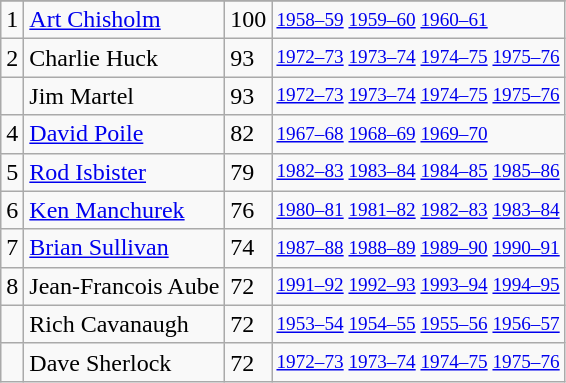<table class="wikitable">
<tr>
</tr>
<tr>
<td>1</td>
<td><a href='#'>Art Chisholm</a></td>
<td>100</td>
<td style="font-size:80%;"><a href='#'>1958–59</a> <a href='#'>1959–60</a> <a href='#'>1960–61</a></td>
</tr>
<tr>
<td>2</td>
<td>Charlie Huck</td>
<td>93</td>
<td style="font-size:80%;"><a href='#'>1972–73</a> <a href='#'>1973–74</a> <a href='#'>1974–75</a> <a href='#'>1975–76</a></td>
</tr>
<tr>
<td></td>
<td>Jim Martel</td>
<td>93</td>
<td style="font-size:80%;"><a href='#'>1972–73</a> <a href='#'>1973–74</a> <a href='#'>1974–75</a> <a href='#'>1975–76</a></td>
</tr>
<tr>
<td>4</td>
<td><a href='#'>David Poile</a></td>
<td>82</td>
<td style="font-size:80%;"><a href='#'>1967–68</a> <a href='#'>1968–69</a> <a href='#'>1969–70</a></td>
</tr>
<tr>
<td>5</td>
<td><a href='#'>Rod Isbister</a></td>
<td>79</td>
<td style="font-size:80%;"><a href='#'>1982–83</a> <a href='#'>1983–84</a> <a href='#'>1984–85</a> <a href='#'>1985–86</a></td>
</tr>
<tr>
<td>6</td>
<td><a href='#'>Ken Manchurek</a></td>
<td>76</td>
<td style="font-size:80%;"><a href='#'>1980–81</a> <a href='#'>1981–82</a> <a href='#'>1982–83</a> <a href='#'>1983–84</a></td>
</tr>
<tr>
<td>7</td>
<td><a href='#'>Brian Sullivan</a></td>
<td>74</td>
<td style="font-size:80%;"><a href='#'>1987–88</a> <a href='#'>1988–89</a> <a href='#'>1989–90</a> <a href='#'>1990–91</a></td>
</tr>
<tr>
<td>8</td>
<td>Jean-Francois Aube</td>
<td>72</td>
<td style="font-size:80%;"><a href='#'>1991–92</a> <a href='#'>1992–93</a> <a href='#'>1993–94</a> <a href='#'>1994–95</a></td>
</tr>
<tr>
<td></td>
<td>Rich Cavanaugh</td>
<td>72</td>
<td style="font-size:80%;"><a href='#'>1953–54</a> <a href='#'>1954–55</a> <a href='#'>1955–56</a> <a href='#'>1956–57</a></td>
</tr>
<tr>
<td></td>
<td>Dave Sherlock</td>
<td>72</td>
<td style="font-size:80%;"><a href='#'>1972–73</a> <a href='#'>1973–74</a> <a href='#'>1974–75</a> <a href='#'>1975–76</a></td>
</tr>
</table>
